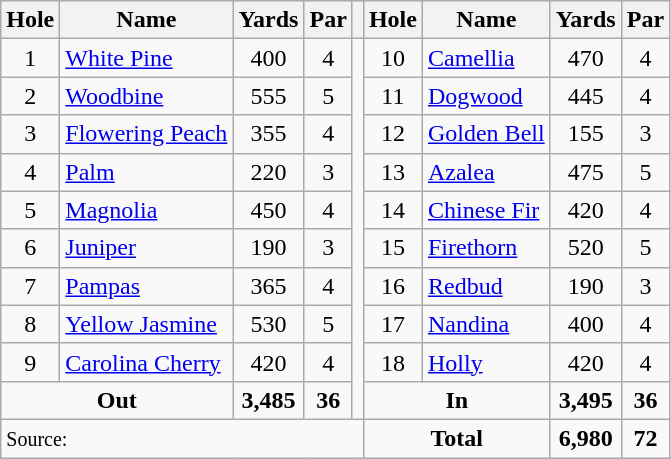<table class=wikitable style="text-align: center">
<tr>
<th>Hole</th>
<th>Name</th>
<th>Yards</th>
<th>Par</th>
<th></th>
<th>Hole</th>
<th>Name</th>
<th>Yards</th>
<th>Par</th>
</tr>
<tr>
<td>1</td>
<td align=left><a href='#'>White Pine</a></td>
<td>400</td>
<td>4</td>
<td rowspan=10></td>
<td>10</td>
<td align=left><a href='#'>Camellia</a></td>
<td>470</td>
<td>4</td>
</tr>
<tr>
<td>2</td>
<td align=left><a href='#'>Woodbine</a></td>
<td>555</td>
<td>5</td>
<td>11</td>
<td align=left><a href='#'>Dogwood</a></td>
<td>445</td>
<td>4</td>
</tr>
<tr>
<td>3</td>
<td align=left><a href='#'>Flowering Peach</a></td>
<td>355</td>
<td>4</td>
<td>12</td>
<td align=left><a href='#'>Golden Bell</a></td>
<td>155</td>
<td>3</td>
</tr>
<tr>
<td>4</td>
<td align=left><a href='#'>Palm</a></td>
<td>220</td>
<td>3</td>
<td>13</td>
<td align=left><a href='#'>Azalea</a></td>
<td>475</td>
<td>5</td>
</tr>
<tr>
<td>5</td>
<td align=left><a href='#'>Magnolia</a></td>
<td>450</td>
<td>4</td>
<td>14</td>
<td align=left><a href='#'>Chinese Fir</a></td>
<td>420</td>
<td>4</td>
</tr>
<tr>
<td>6</td>
<td align=left><a href='#'>Juniper</a></td>
<td>190</td>
<td>3</td>
<td>15</td>
<td align=left><a href='#'>Firethorn</a></td>
<td>520</td>
<td>5</td>
</tr>
<tr>
<td>7</td>
<td align=left><a href='#'>Pampas</a></td>
<td>365</td>
<td>4</td>
<td>16</td>
<td align=left><a href='#'>Redbud</a></td>
<td>190</td>
<td>3</td>
</tr>
<tr>
<td>8</td>
<td align=left><a href='#'>Yellow Jasmine</a></td>
<td>530</td>
<td>5</td>
<td>17</td>
<td align=left><a href='#'>Nandina</a></td>
<td>400</td>
<td>4</td>
</tr>
<tr>
<td>9</td>
<td align=left><a href='#'>Carolina Cherry</a></td>
<td>420</td>
<td>4</td>
<td>18</td>
<td align=left><a href='#'>Holly</a></td>
<td>420</td>
<td>4</td>
</tr>
<tr>
<td colspan=2><strong>Out</strong></td>
<td><strong>3,485</strong></td>
<td><strong>36</strong></td>
<td colspan=2><strong>In</strong></td>
<td><strong>3,495</strong></td>
<td><strong>36</strong></td>
</tr>
<tr>
<td colspan=5 align=left><small>Source:</small></td>
<td colspan=2><strong>Total</strong></td>
<td><strong>6,980</strong></td>
<td><strong>72</strong></td>
</tr>
</table>
